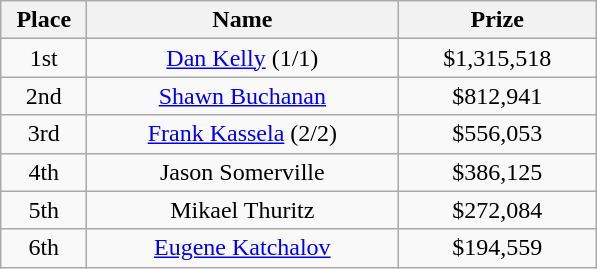<table class="wikitable">
<tr>
<th width="50">Place</th>
<th width="200">Name</th>
<th width="125">Prize</th>
</tr>
<tr>
<td align = "center">1st</td>
<td align = "center"><a href='#'>Dan Kelly</a> (1/1)</td>
<td align = "center">$1,315,518</td>
</tr>
<tr>
<td align = "center">2nd</td>
<td align = "center"><a href='#'>Shawn Buchanan</a></td>
<td align = "center">$812,941</td>
</tr>
<tr>
<td align = "center">3rd</td>
<td align = "center"><a href='#'>Frank Kassela</a> (2/2)</td>
<td align = "center">$556,053</td>
</tr>
<tr>
<td align = "center">4th</td>
<td align = "center">Jason Somerville</td>
<td align = "center">$386,125</td>
</tr>
<tr>
<td align = "center">5th</td>
<td align = "center">Mikael Thuritz</td>
<td align = "center">$272,084</td>
</tr>
<tr>
<td align = "center">6th</td>
<td align = "center"><a href='#'>Eugene Katchalov</a></td>
<td align = "center">$194,559</td>
</tr>
</table>
